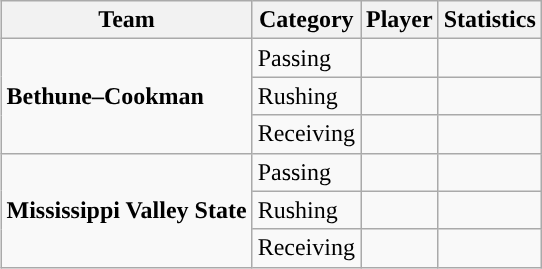<table class="wikitable" style="float: right;">
<tr>
<th>Team</th>
<th>Category</th>
<th>Player</th>
<th>Statistics</th>
</tr>
<tr>
<td rowspan=3><strong>Bethune–Cookman</strong></td>
<td>Passing</td>
<td></td>
<td></td>
</tr>
<tr>
<td>Rushing</td>
<td></td>
<td></td>
</tr>
<tr>
<td>Receiving</td>
<td></td>
<td></td>
</tr>
<tr>
<td rowspan=3><strong>Mississippi Valley State</strong></td>
<td>Passing</td>
<td></td>
<td></td>
</tr>
<tr>
<td>Rushing</td>
<td></td>
<td></td>
</tr>
<tr>
<td>Receiving</td>
<td></td>
<td></td>
</tr>
</table>
